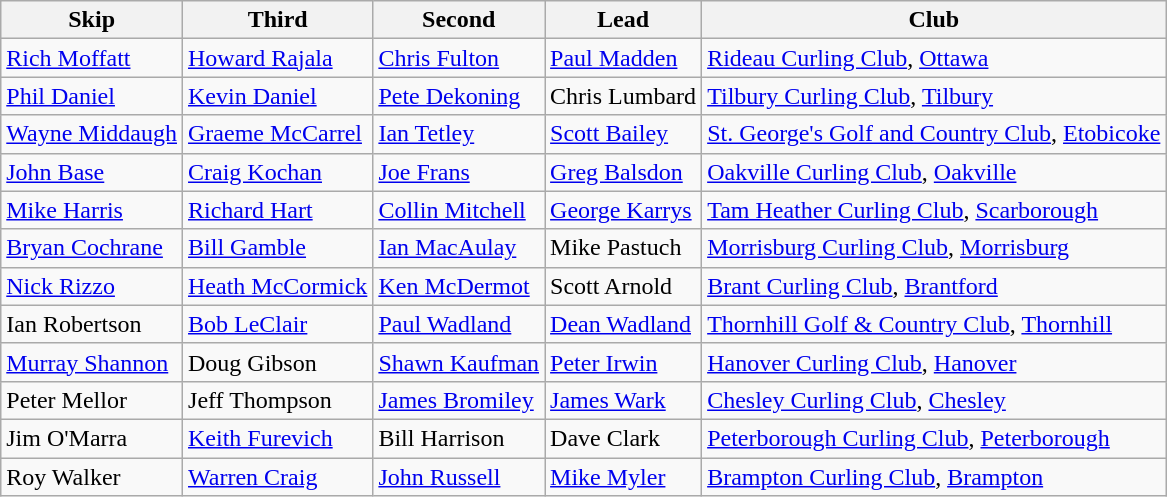<table class="wikitable" border="1">
<tr>
<th>Skip</th>
<th>Third</th>
<th>Second</th>
<th>Lead</th>
<th>Club</th>
</tr>
<tr>
<td><a href='#'>Rich Moffatt</a></td>
<td><a href='#'>Howard Rajala</a></td>
<td><a href='#'>Chris Fulton</a></td>
<td><a href='#'>Paul Madden</a></td>
<td><a href='#'>Rideau Curling Club</a>, <a href='#'>Ottawa</a></td>
</tr>
<tr>
<td><a href='#'>Phil Daniel</a></td>
<td><a href='#'>Kevin Daniel</a></td>
<td><a href='#'>Pete Dekoning</a></td>
<td>Chris Lumbard</td>
<td><a href='#'>Tilbury Curling Club</a>, <a href='#'>Tilbury</a></td>
</tr>
<tr>
<td><a href='#'>Wayne Middaugh</a></td>
<td><a href='#'>Graeme McCarrel</a></td>
<td><a href='#'>Ian Tetley</a></td>
<td><a href='#'>Scott Bailey</a></td>
<td><a href='#'>St. George's Golf and Country Club</a>, <a href='#'>Etobicoke</a></td>
</tr>
<tr>
<td><a href='#'>John Base</a></td>
<td><a href='#'>Craig Kochan</a></td>
<td><a href='#'>Joe Frans</a></td>
<td><a href='#'>Greg Balsdon</a></td>
<td><a href='#'>Oakville Curling Club</a>, <a href='#'>Oakville</a></td>
</tr>
<tr>
<td><a href='#'>Mike Harris</a></td>
<td><a href='#'>Richard Hart</a></td>
<td><a href='#'>Collin Mitchell</a></td>
<td><a href='#'>George Karrys</a></td>
<td><a href='#'>Tam Heather Curling Club</a>, <a href='#'>Scarborough</a></td>
</tr>
<tr>
<td><a href='#'>Bryan Cochrane</a></td>
<td><a href='#'>Bill Gamble</a></td>
<td><a href='#'>Ian MacAulay</a></td>
<td>Mike Pastuch</td>
<td><a href='#'>Morrisburg Curling Club</a>, <a href='#'>Morrisburg</a></td>
</tr>
<tr>
<td><a href='#'>Nick Rizzo</a></td>
<td><a href='#'>Heath McCormick</a></td>
<td><a href='#'>Ken McDermot</a></td>
<td>Scott Arnold</td>
<td><a href='#'>Brant Curling Club</a>, <a href='#'>Brantford</a></td>
</tr>
<tr>
<td>Ian Robertson</td>
<td><a href='#'>Bob LeClair</a></td>
<td><a href='#'>Paul Wadland</a></td>
<td><a href='#'>Dean Wadland</a></td>
<td><a href='#'>Thornhill Golf & Country Club</a>, <a href='#'>Thornhill</a></td>
</tr>
<tr>
<td><a href='#'>Murray Shannon</a></td>
<td>Doug Gibson</td>
<td><a href='#'>Shawn Kaufman</a></td>
<td><a href='#'>Peter Irwin</a></td>
<td><a href='#'>Hanover Curling Club</a>, <a href='#'>Hanover</a></td>
</tr>
<tr>
<td>Peter Mellor</td>
<td>Jeff Thompson</td>
<td><a href='#'>James Bromiley</a></td>
<td><a href='#'>James Wark</a></td>
<td><a href='#'>Chesley Curling Club</a>, <a href='#'>Chesley</a></td>
</tr>
<tr>
<td>Jim O'Marra</td>
<td><a href='#'>Keith Furevich</a></td>
<td>Bill Harrison</td>
<td>Dave Clark</td>
<td><a href='#'>Peterborough Curling Club</a>, <a href='#'>Peterborough</a></td>
</tr>
<tr>
<td>Roy Walker</td>
<td><a href='#'>Warren Craig</a></td>
<td><a href='#'>John Russell</a></td>
<td><a href='#'>Mike Myler</a></td>
<td><a href='#'>Brampton Curling Club</a>, <a href='#'>Brampton</a></td>
</tr>
</table>
